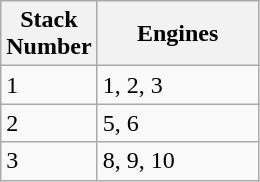<table class="wikitable">
<tr>
<th scope="col" style="width: 40px;">Stack Number</th>
<th scope="col" style="width: 100px;">Engines</th>
</tr>
<tr>
<td>1</td>
<td>1, 2, 3</td>
</tr>
<tr>
<td>2</td>
<td>5, 6</td>
</tr>
<tr>
<td>3</td>
<td>8, 9, 10</td>
</tr>
</table>
